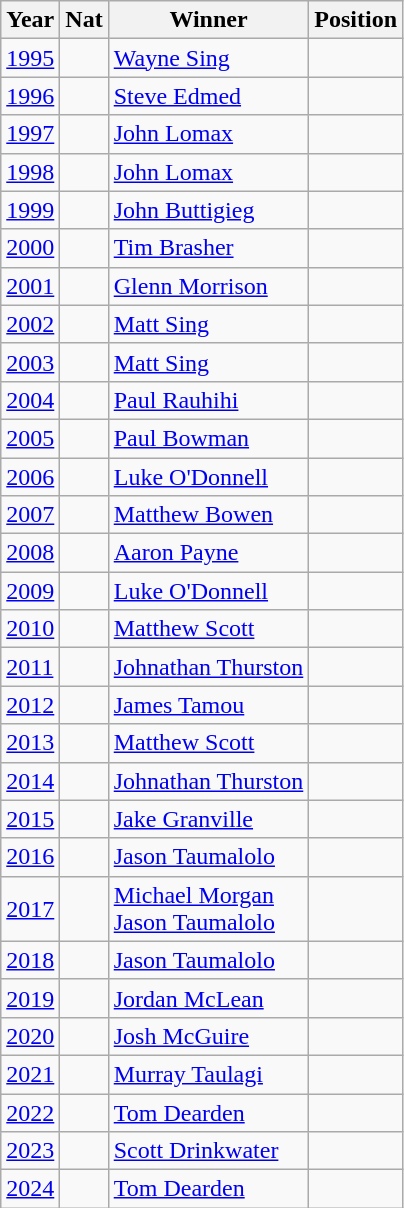<table class="wikitable">
<tr>
<th>Year</th>
<th>Nat</th>
<th>Winner</th>
<th>Position</th>
</tr>
<tr>
<td><a href='#'>1995</a></td>
<td></td>
<td><a href='#'>Wayne Sing</a></td>
<td></td>
</tr>
<tr>
<td><a href='#'>1996</a></td>
<td></td>
<td><a href='#'>Steve Edmed</a></td>
<td></td>
</tr>
<tr>
<td><a href='#'>1997</a></td>
<td></td>
<td><a href='#'>John Lomax</a></td>
<td></td>
</tr>
<tr>
<td><a href='#'>1998</a></td>
<td></td>
<td><a href='#'>John Lomax</a></td>
<td></td>
</tr>
<tr>
<td><a href='#'>1999</a></td>
<td></td>
<td><a href='#'>John Buttigieg</a></td>
<td></td>
</tr>
<tr>
<td><a href='#'>2000</a></td>
<td></td>
<td><a href='#'>Tim Brasher</a></td>
<td></td>
</tr>
<tr>
<td><a href='#'>2001</a></td>
<td></td>
<td><a href='#'>Glenn Morrison</a></td>
<td></td>
</tr>
<tr>
<td><a href='#'>2002</a></td>
<td></td>
<td><a href='#'>Matt Sing</a></td>
<td></td>
</tr>
<tr>
<td><a href='#'>2003</a></td>
<td></td>
<td><a href='#'>Matt Sing</a></td>
<td></td>
</tr>
<tr>
<td><a href='#'>2004</a></td>
<td></td>
<td><a href='#'>Paul Rauhihi</a></td>
<td></td>
</tr>
<tr>
<td><a href='#'>2005</a></td>
<td></td>
<td><a href='#'>Paul Bowman</a></td>
<td></td>
</tr>
<tr>
<td><a href='#'>2006</a></td>
<td></td>
<td><a href='#'>Luke O'Donnell</a></td>
<td></td>
</tr>
<tr>
<td><a href='#'>2007</a></td>
<td></td>
<td><a href='#'>Matthew Bowen</a></td>
<td></td>
</tr>
<tr>
<td><a href='#'>2008</a></td>
<td></td>
<td><a href='#'>Aaron Payne</a></td>
<td></td>
</tr>
<tr>
<td><a href='#'>2009</a></td>
<td></td>
<td><a href='#'>Luke O'Donnell</a></td>
<td></td>
</tr>
<tr>
<td><a href='#'>2010</a></td>
<td></td>
<td><a href='#'>Matthew Scott</a></td>
<td></td>
</tr>
<tr>
<td><a href='#'>2011</a></td>
<td></td>
<td><a href='#'>Johnathan Thurston</a></td>
<td></td>
</tr>
<tr>
<td><a href='#'>2012</a></td>
<td></td>
<td><a href='#'>James Tamou</a></td>
<td></td>
</tr>
<tr>
<td><a href='#'>2013</a></td>
<td></td>
<td><a href='#'>Matthew Scott</a></td>
<td></td>
</tr>
<tr>
<td><a href='#'>2014</a></td>
<td></td>
<td><a href='#'>Johnathan Thurston</a></td>
<td></td>
</tr>
<tr>
<td><a href='#'>2015</a></td>
<td></td>
<td><a href='#'>Jake Granville</a></td>
<td></td>
</tr>
<tr>
<td><a href='#'>2016</a></td>
<td></td>
<td><a href='#'>Jason Taumalolo</a></td>
<td></td>
</tr>
<tr>
<td><a href='#'>2017</a></td>
<td><br></td>
<td><a href='#'>Michael Morgan</a><br><a href='#'>Jason Taumalolo</a></td>
<td><br></td>
</tr>
<tr>
<td><a href='#'>2018</a></td>
<td></td>
<td><a href='#'>Jason Taumalolo</a></td>
<td></td>
</tr>
<tr>
<td><a href='#'>2019</a></td>
<td></td>
<td><a href='#'>Jordan McLean</a></td>
<td></td>
</tr>
<tr>
<td><a href='#'>2020</a></td>
<td></td>
<td><a href='#'>Josh McGuire</a></td>
<td></td>
</tr>
<tr>
<td><a href='#'>2021</a></td>
<td></td>
<td><a href='#'>Murray Taulagi</a></td>
<td></td>
</tr>
<tr>
<td><a href='#'>2022</a></td>
<td></td>
<td><a href='#'>Tom Dearden</a></td>
<td></td>
</tr>
<tr>
<td><a href='#'>2023</a></td>
<td></td>
<td><a href='#'>Scott Drinkwater</a></td>
<td></td>
</tr>
<tr>
<td><a href='#'>2024</a></td>
<td></td>
<td><a href='#'>Tom Dearden</a></td>
<td></td>
</tr>
</table>
